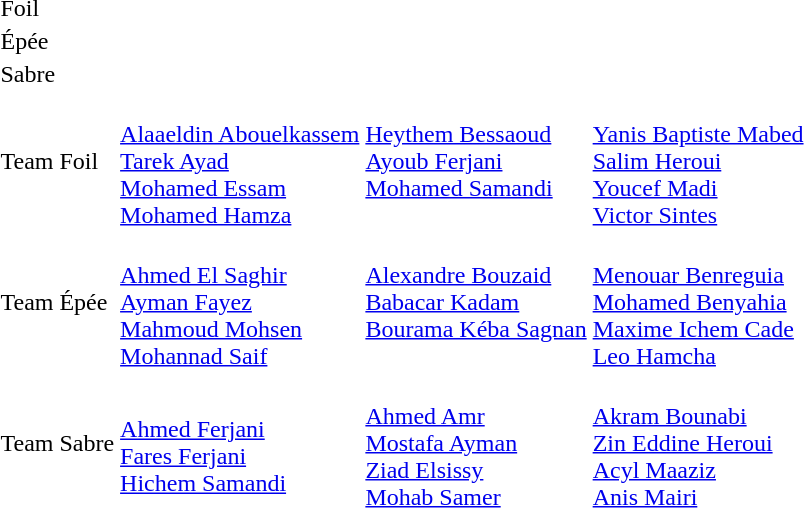<table>
<tr>
<td>Foil</td>
<td></td>
<td></td>
<td><br></td>
</tr>
<tr>
<td>Épée</td>
<td></td>
<td></td>
<td><br></td>
</tr>
<tr>
<td>Sabre</td>
<td></td>
<td></td>
<td><br></td>
</tr>
<tr>
<td>Team Foil</td>
<td><br><a href='#'>Alaaeldin Abouelkassem</a><br><a href='#'>Tarek Ayad</a><br><a href='#'>Mohamed Essam</a><br><a href='#'>Mohamed Hamza</a></td>
<td valign="top"><br><a href='#'>Heythem Bessaoud</a><br><a href='#'>Ayoub Ferjani</a><br><a href='#'>Mohamed Samandi</a></td>
<td><br><a href='#'>Yanis Baptiste Mabed</a><br><a href='#'>Salim Heroui</a><br><a href='#'>Youcef Madi</a><br><a href='#'>Victor Sintes</a></td>
</tr>
<tr>
<td>Team Épée</td>
<td><br><a href='#'>Ahmed El Saghir</a><br><a href='#'>Ayman Fayez</a><br><a href='#'>Mahmoud Mohsen</a><br><a href='#'>Mohannad Saif</a></td>
<td valign="top"><br><a href='#'>Alexandre Bouzaid</a><br><a href='#'>Babacar Kadam</a><br><a href='#'>Bourama Kéba Sagnan</a></td>
<td><br><a href='#'>Menouar Benreguia</a><br><a href='#'>Mohamed Benyahia</a><br><a href='#'>Maxime Ichem Cade</a><br><a href='#'>Leo Hamcha</a></td>
</tr>
<tr>
<td>Team Sabre</td>
<td><br><a href='#'>Ahmed Ferjani</a><br><a href='#'>Fares Ferjani</a><br><a href='#'>Hichem Samandi</a></td>
<td><br><a href='#'>Ahmed Amr</a><br><a href='#'>Mostafa Ayman</a><br><a href='#'>Ziad Elsissy</a><br><a href='#'>Mohab Samer</a></td>
<td><br><a href='#'>Akram Bounabi</a><br><a href='#'>Zin Eddine Heroui</a><br><a href='#'>Acyl Maaziz</a><br><a href='#'>Anis Mairi</a></td>
</tr>
</table>
